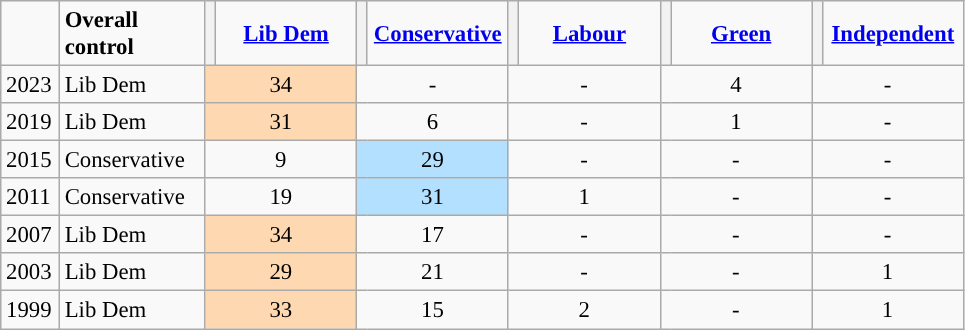<table class="wikitable" style="text-align:left; padding-left:1em; font-size: 95%">
<tr>
<td width=32></td>
<td width=90><strong>Overall control</strong></td>
<th style="background-color: "></th>
<td width=87 align="center"><strong><a href='#'>Lib Dem</a></strong></td>
<th style="background-color: "></th>
<td width=87 align="center"><strong><a href='#'>Conservative</a></strong></td>
<th style="background-color: "></th>
<td width=87 align="center"><strong><a href='#'>Labour</a></strong></td>
<th style="background-color: "></th>
<td width=87 align="center"><strong><a href='#'>Green</a></strong></td>
<th style="background-color: "></th>
<td width=87 align="center"><strong><a href='#'>Independent</a></strong></td>
</tr>
<tr>
<td>2023</td>
<td style="background:">Lib Dem</td>
<td colspan=2 align="center" style="background:#fed8b1">34</td>
<td colspan=2 align="center">-</td>
<td colspan=2 align="center">-</td>
<td colspan=2 align="center">4</td>
<td colspan=2 align="center">-</td>
</tr>
<tr>
<td>2019</td>
<td style="background:">Lib Dem</td>
<td colspan=2 align="center" style="background:#fed8b1">31</td>
<td colspan=2 align="center">6</td>
<td colspan=2 align="center">-</td>
<td colspan=2 align="center">1</td>
<td colspan=2 align="center">-</td>
</tr>
<tr>
<td>2015</td>
<td style="background:">Conservative</td>
<td colspan=2 align="center">9</td>
<td colspan=2 align="center" style="background:#B3E0FF">29</td>
<td colspan=2 align="center">-</td>
<td colspan=2 align="center">-</td>
<td colspan=2 align="center">-</td>
</tr>
<tr>
<td>2011</td>
<td style="background:">Conservative</td>
<td colspan=2 align="center">19</td>
<td colspan=2 align="center" style="background:#B3E0FF">31</td>
<td colspan=2 align="center">1</td>
<td colspan=2 align="center">-</td>
<td colspan=2 align="center">-</td>
</tr>
<tr>
<td>2007</td>
<td style="background:">Lib Dem</td>
<td colspan=2 align="center" style="background:#fed8b1">34</td>
<td colspan=2 align="center">17</td>
<td colspan=2 align="center">-</td>
<td colspan=2 align="center">-</td>
<td colspan=2 align="center">-</td>
</tr>
<tr>
<td>2003</td>
<td style="background:">Lib Dem</td>
<td colspan=2 align="center" style="background:#fed8b1">29</td>
<td colspan=2 align="center">21</td>
<td colspan=2 align="center">-</td>
<td colspan=2 align="center">-</td>
<td colspan=2 align="center">1</td>
</tr>
<tr>
<td>1999</td>
<td style="background:">Lib Dem</td>
<td colspan=2 align="center" style="background:#fed8b1">33</td>
<td colspan=2 align="center">15</td>
<td colspan=2 align="center">2</td>
<td colspan=2 align="center">-</td>
<td colspan=2 align="center">1</td>
</tr>
</table>
